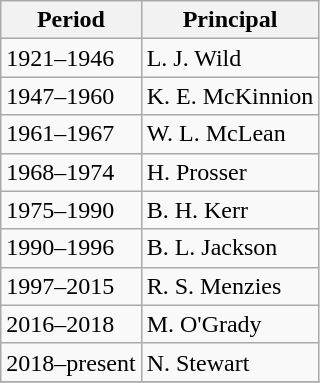<table class="wikitable">
<tr>
<th>Period</th>
<th>Principal</th>
</tr>
<tr>
<td>1921–1946</td>
<td>L. J. Wild</td>
</tr>
<tr>
<td>1947–1960</td>
<td>K. E. McKinnion</td>
</tr>
<tr>
<td>1961–1967</td>
<td>W. L. McLean</td>
</tr>
<tr>
<td>1968–1974</td>
<td>H. Prosser</td>
</tr>
<tr>
<td>1975–1990</td>
<td>B. H. Kerr</td>
</tr>
<tr>
<td>1990–1996</td>
<td>B. L. Jackson</td>
</tr>
<tr>
<td>1997–2015</td>
<td>R. S. Menzies</td>
</tr>
<tr>
<td>2016–2018</td>
<td>M. O'Grady</td>
</tr>
<tr>
<td>2018–present</td>
<td>N. Stewart</td>
</tr>
<tr>
</tr>
</table>
